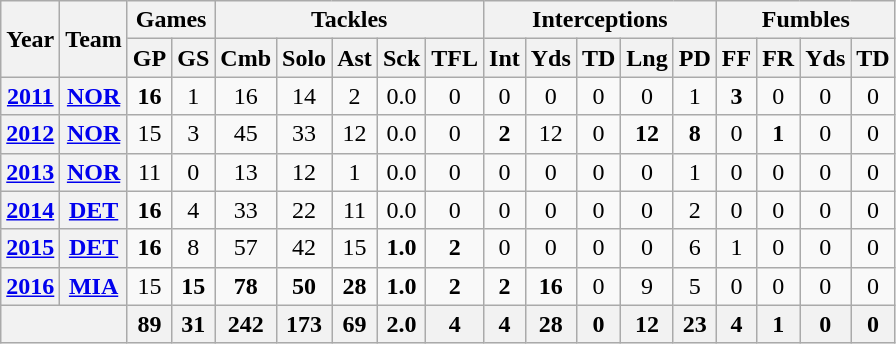<table class="wikitable" style="text-align:center">
<tr>
<th rowspan="2">Year</th>
<th rowspan="2">Team</th>
<th colspan="2">Games</th>
<th colspan="5">Tackles</th>
<th colspan="5">Interceptions</th>
<th colspan="4">Fumbles</th>
</tr>
<tr>
<th>GP</th>
<th>GS</th>
<th>Cmb</th>
<th>Solo</th>
<th>Ast</th>
<th>Sck</th>
<th>TFL</th>
<th>Int</th>
<th>Yds</th>
<th>TD</th>
<th>Lng</th>
<th>PD</th>
<th>FF</th>
<th>FR</th>
<th>Yds</th>
<th>TD</th>
</tr>
<tr>
<th><a href='#'>2011</a></th>
<th><a href='#'>NOR</a></th>
<td><strong>16</strong></td>
<td>1</td>
<td>16</td>
<td>14</td>
<td>2</td>
<td>0.0</td>
<td>0</td>
<td>0</td>
<td>0</td>
<td>0</td>
<td>0</td>
<td>1</td>
<td><strong>3</strong></td>
<td>0</td>
<td>0</td>
<td>0</td>
</tr>
<tr>
<th><a href='#'>2012</a></th>
<th><a href='#'>NOR</a></th>
<td>15</td>
<td>3</td>
<td>45</td>
<td>33</td>
<td>12</td>
<td>0.0</td>
<td>0</td>
<td><strong>2</strong></td>
<td>12</td>
<td>0</td>
<td><strong>12</strong></td>
<td><strong>8</strong></td>
<td>0</td>
<td><strong>1</strong></td>
<td>0</td>
<td>0</td>
</tr>
<tr>
<th><a href='#'>2013</a></th>
<th><a href='#'>NOR</a></th>
<td>11</td>
<td>0</td>
<td>13</td>
<td>12</td>
<td>1</td>
<td>0.0</td>
<td>0</td>
<td>0</td>
<td>0</td>
<td>0</td>
<td>0</td>
<td>1</td>
<td>0</td>
<td>0</td>
<td>0</td>
<td>0</td>
</tr>
<tr>
<th><a href='#'>2014</a></th>
<th><a href='#'>DET</a></th>
<td><strong>16</strong></td>
<td>4</td>
<td>33</td>
<td>22</td>
<td>11</td>
<td>0.0</td>
<td>0</td>
<td>0</td>
<td>0</td>
<td>0</td>
<td>0</td>
<td>2</td>
<td>0</td>
<td>0</td>
<td>0</td>
<td>0</td>
</tr>
<tr>
<th><a href='#'>2015</a></th>
<th><a href='#'>DET</a></th>
<td><strong>16</strong></td>
<td>8</td>
<td>57</td>
<td>42</td>
<td>15</td>
<td><strong>1.0</strong></td>
<td><strong>2</strong></td>
<td>0</td>
<td>0</td>
<td>0</td>
<td>0</td>
<td>6</td>
<td>1</td>
<td>0</td>
<td>0</td>
<td>0</td>
</tr>
<tr>
<th><a href='#'>2016</a></th>
<th><a href='#'>MIA</a></th>
<td>15</td>
<td><strong>15</strong></td>
<td><strong>78</strong></td>
<td><strong>50</strong></td>
<td><strong>28</strong></td>
<td><strong>1.0</strong></td>
<td><strong>2</strong></td>
<td><strong>2</strong></td>
<td><strong>16</strong></td>
<td>0</td>
<td>9</td>
<td>5</td>
<td>0</td>
<td>0</td>
<td>0</td>
<td>0</td>
</tr>
<tr>
<th colspan="2"></th>
<th>89</th>
<th>31</th>
<th>242</th>
<th>173</th>
<th>69</th>
<th>2.0</th>
<th>4</th>
<th>4</th>
<th>28</th>
<th>0</th>
<th>12</th>
<th>23</th>
<th>4</th>
<th>1</th>
<th>0</th>
<th>0</th>
</tr>
</table>
